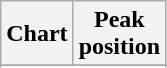<table class="wikitable sortable plainrowheaders" style="text-align:center;" border="1">
<tr>
<th scope="col">Chart</th>
<th scope="col">Peak<br>position</th>
</tr>
<tr>
</tr>
<tr>
</tr>
<tr>
</tr>
</table>
